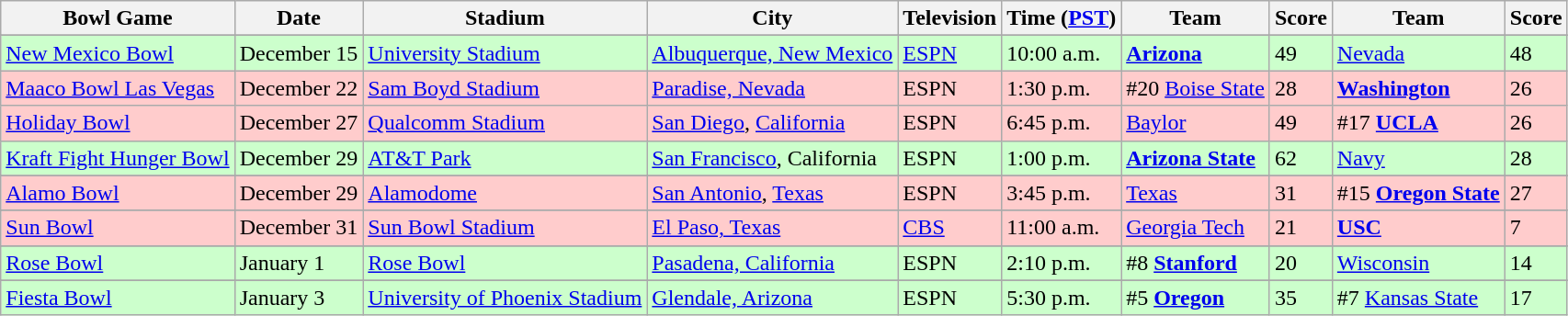<table class="wikitable">
<tr>
<th>Bowl Game</th>
<th>Date</th>
<th>Stadium</th>
<th>City</th>
<th>Television</th>
<th>Time (<a href='#'>PST</a>)</th>
<th>Team</th>
<th>Score</th>
<th>Team</th>
<th>Score</th>
</tr>
<tr>
</tr>
<tr bgcolor=#ccffcc>
<td><a href='#'>New Mexico Bowl</a></td>
<td>December 15</td>
<td><a href='#'>University Stadium</a></td>
<td><a href='#'>Albuquerque, New Mexico</a></td>
<td><a href='#'>ESPN</a></td>
<td>10:00 a.m.</td>
<td><strong><a href='#'>Arizona</a></strong></td>
<td>49</td>
<td><a href='#'>Nevada</a></td>
<td>48</td>
</tr>
<tr bgcolor=#ffcccc>
<td><a href='#'>Maaco Bowl Las Vegas</a></td>
<td>December 22</td>
<td><a href='#'>Sam Boyd Stadium</a></td>
<td><a href='#'>Paradise, Nevada</a></td>
<td>ESPN</td>
<td>1:30 p.m.</td>
<td>#20 <a href='#'>Boise State</a></td>
<td>28</td>
<td><strong><a href='#'>Washington</a></strong></td>
<td>26</td>
</tr>
<tr bgcolor=#ffcccc>
<td><a href='#'>Holiday Bowl</a></td>
<td>December 27</td>
<td><a href='#'>Qualcomm Stadium</a></td>
<td><a href='#'>San Diego</a>, <a href='#'>California</a></td>
<td>ESPN</td>
<td>6:45 p.m.</td>
<td><a href='#'>Baylor</a></td>
<td>49</td>
<td>#17 <strong><a href='#'>UCLA</a></strong></td>
<td>26</td>
</tr>
<tr bgcolor=ccffcc>
<td><a href='#'>Kraft Fight Hunger Bowl</a></td>
<td>December 29</td>
<td><a href='#'>AT&T Park</a></td>
<td><a href='#'>San Francisco</a>, California</td>
<td>ESPN</td>
<td>1:00 p.m.</td>
<td><strong><a href='#'>Arizona State</a></strong></td>
<td>62</td>
<td><a href='#'>Navy</a></td>
<td>28</td>
</tr>
<tr>
</tr>
<tr bgcolor=ffcccc>
<td><a href='#'>Alamo Bowl</a></td>
<td>December 29</td>
<td><a href='#'>Alamodome</a></td>
<td><a href='#'>San Antonio</a>, <a href='#'>Texas</a></td>
<td>ESPN</td>
<td>3:45 p.m.</td>
<td><a href='#'>Texas</a></td>
<td>31</td>
<td>#15 <strong><a href='#'>Oregon State</a></strong></td>
<td>27</td>
</tr>
<tr>
</tr>
<tr bgcolor=ffcccc>
<td><a href='#'>Sun Bowl</a></td>
<td>December 31</td>
<td><a href='#'>Sun Bowl Stadium</a></td>
<td><a href='#'>El Paso, Texas</a></td>
<td><a href='#'>CBS</a></td>
<td>11:00 a.m.</td>
<td><a href='#'>Georgia Tech</a></td>
<td>21</td>
<td><strong><a href='#'>USC</a></strong></td>
<td>7</td>
</tr>
<tr>
</tr>
<tr bgcolor=#ccffcc>
<td><a href='#'>Rose Bowl</a></td>
<td>January 1</td>
<td><a href='#'>Rose Bowl</a></td>
<td><a href='#'>Pasadena, California</a></td>
<td>ESPN</td>
<td>2:10 p.m.</td>
<td>#8 <strong><a href='#'>Stanford</a></strong></td>
<td>20</td>
<td><a href='#'>Wisconsin</a></td>
<td>14</td>
</tr>
<tr>
</tr>
<tr bgcolor=#ccffcc>
<td><a href='#'>Fiesta Bowl</a></td>
<td>January 3</td>
<td><a href='#'>University of Phoenix Stadium</a></td>
<td><a href='#'>Glendale, Arizona</a></td>
<td>ESPN</td>
<td>5:30 p.m.</td>
<td>#5 <strong><a href='#'>Oregon</a></strong></td>
<td>35</td>
<td>#7 <a href='#'>Kansas State</a></td>
<td>17</td>
</tr>
</table>
